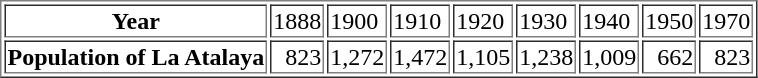<table style="wikitable" border="1">
<tr>
<th>Year</th>
<td>1888</td>
<td>1900</td>
<td>1910</td>
<td>1920</td>
<td>1930</td>
<td>1940</td>
<td>1950</td>
<td>1970</td>
</tr>
<tr>
<th>Population of La Atalaya</th>
<td align="right">823</td>
<td align="right">1,272</td>
<td align="right">1,472</td>
<td align="right">1,105</td>
<td align="right">1,238</td>
<td align="right">1,009</td>
<td align="right">662</td>
<td align="right">823</td>
</tr>
</table>
